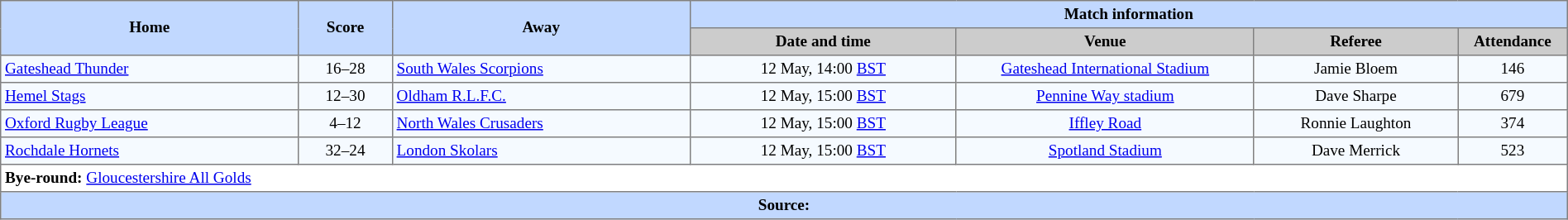<table border=1 style="border-collapse:collapse; font-size:80%; text-align:center;" cellpadding=3 cellspacing=0 width=100%>
<tr bgcolor=#C1D8FF>
<th rowspan=2 width=19%>Home</th>
<th rowspan=2 width=6%>Score</th>
<th rowspan=2 width=19%>Away</th>
<th colspan=6>Match information</th>
</tr>
<tr bgcolor=#CCCCCC>
<th width=17%>Date and time</th>
<th width=19%>Venue</th>
<th width=13%>Referee</th>
<th width=7%>Attendance</th>
</tr>
<tr bgcolor=#F5FAFF>
<td align=left> <a href='#'>Gateshead Thunder</a></td>
<td>16–28</td>
<td align=left> <a href='#'>South Wales Scorpions</a></td>
<td>12 May, 14:00 <a href='#'>BST</a></td>
<td><a href='#'>Gateshead International Stadium</a></td>
<td>Jamie Bloem</td>
<td>146</td>
</tr>
<tr bgcolor=#F5FAFF>
<td align=left> <a href='#'>Hemel Stags</a></td>
<td>12–30</td>
<td align=left> <a href='#'>Oldham R.L.F.C.</a></td>
<td>12 May, 15:00 <a href='#'>BST</a></td>
<td><a href='#'>Pennine Way stadium</a></td>
<td>Dave Sharpe</td>
<td>679</td>
</tr>
<tr bgcolor=#F5FAFF>
<td align=left> <a href='#'>Oxford Rugby League</a></td>
<td>4–12</td>
<td align=left> <a href='#'>North Wales Crusaders</a></td>
<td>12 May, 15:00 <a href='#'>BST</a></td>
<td><a href='#'>Iffley Road</a></td>
<td>Ronnie Laughton</td>
<td>374</td>
</tr>
<tr bgcolor=#F5FAFF>
<td align=left> <a href='#'>Rochdale Hornets</a></td>
<td>32–24</td>
<td align=left> <a href='#'>London Skolars</a></td>
<td>12 May, 15:00 <a href='#'>BST</a></td>
<td><a href='#'>Spotland Stadium</a></td>
<td>Dave Merrick</td>
<td>523</td>
</tr>
<tr>
<td colspan="7" align="left"><strong>Bye-round:</strong>  <a href='#'>Gloucestershire All Golds</a></td>
</tr>
<tr bgcolor=#C1D8FF>
<th colspan=12>Source:</th>
</tr>
</table>
